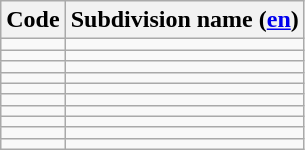<table class="wikitable sortable">
<tr>
<th>Code</th>
<th>Subdivision name (<a href='#'>en</a>)</th>
</tr>
<tr>
<td></td>
<td></td>
</tr>
<tr>
<td></td>
<td></td>
</tr>
<tr>
<td></td>
<td></td>
</tr>
<tr>
<td></td>
<td></td>
</tr>
<tr>
<td></td>
<td></td>
</tr>
<tr>
<td></td>
<td></td>
</tr>
<tr>
<td></td>
<td></td>
</tr>
<tr>
<td></td>
<td></td>
</tr>
<tr>
<td></td>
<td></td>
</tr>
<tr>
<td></td>
<td></td>
</tr>
</table>
